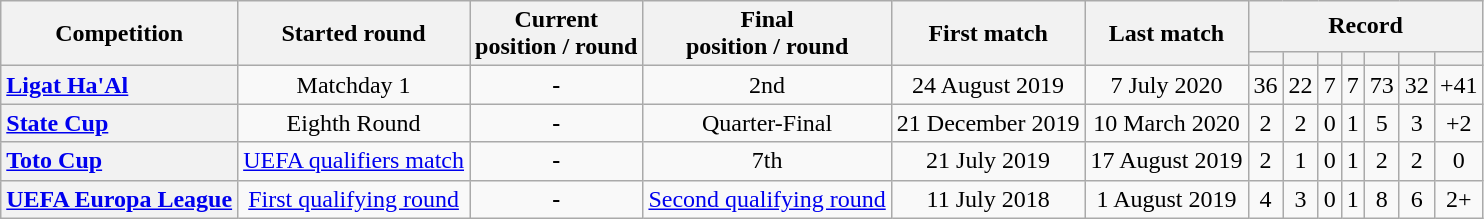<table class="wikitable plainrowheaders" style="text-align:center;">
<tr>
<th rowspan=2>Competition</th>
<th rowspan=2>Started round</th>
<th rowspan=2>Current<br>position / round</th>
<th rowspan=2>Final<br>position / round</th>
<th rowspan=2>First match</th>
<th rowspan=2>Last match</th>
<th colspan=7>Record</th>
</tr>
<tr>
<th></th>
<th></th>
<th></th>
<th></th>
<th></th>
<th></th>
<th></th>
</tr>
<tr>
<th scope="row" style="text-align:left;"><a href='#'>Ligat Ha'Al</a></th>
<td>Matchday 1</td>
<td><strong>-</strong></td>
<td>2nd</td>
<td>24 August 2019</td>
<td>7 July 2020</td>
<td>36</td>
<td>22</td>
<td>7</td>
<td>7</td>
<td>73</td>
<td>32</td>
<td>+41</td>
</tr>
<tr>
<th scope="row" style="text-align:left;"><a href='#'>State Cup</a></th>
<td>Eighth Round</td>
<td><strong>-</strong></td>
<td>Quarter-Final</td>
<td>21 December 2019</td>
<td>10 March 2020</td>
<td>2</td>
<td>2</td>
<td>0</td>
<td>1</td>
<td>5</td>
<td>3</td>
<td>+2</td>
</tr>
<tr>
<th scope="row" style="text-align:left;"><a href='#'>Toto Cup</a></th>
<td><a href='#'>UEFA qualifiers match</a></td>
<td><strong>-</strong></td>
<td>7th</td>
<td>21 July 2019</td>
<td>17 August 2019</td>
<td>2</td>
<td>1</td>
<td>0</td>
<td>1</td>
<td>2</td>
<td>2</td>
<td>0</td>
</tr>
<tr>
<th scope="row" style="text-align:left;"><a href='#'>UEFA Europa League</a></th>
<td><a href='#'>First qualifying round</a></td>
<td><strong>-</strong></td>
<td><a href='#'>Second qualifying round</a></td>
<td>11 July 2018</td>
<td>1 August 2019</td>
<td>4</td>
<td>3</td>
<td>0</td>
<td>1</td>
<td>8</td>
<td>6</td>
<td>2+</td>
</tr>
</table>
